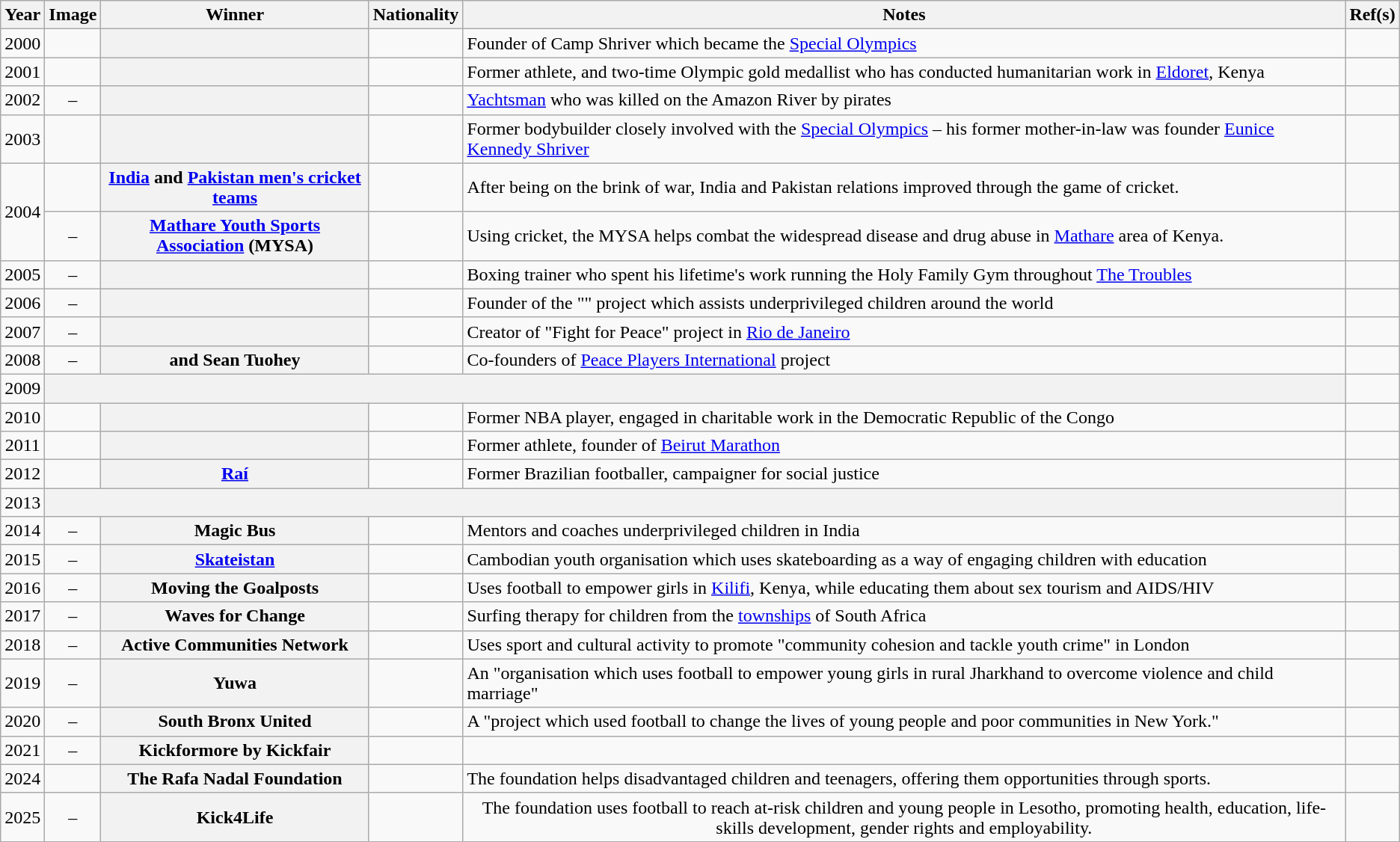<table class="sortable wikitable plainrowheaders" style="text-align:center">
<tr>
<th scope=col>Year</th>
<th scope=col class=unsortable>Image</th>
<th scope=col>Winner</th>
<th scope=col>Nationality</th>
<th scope=col class=unsortable>Notes</th>
<th scope=col class=unsortable>Ref(s)</th>
</tr>
<tr>
<td>2000</td>
<td></td>
<th scope=row></th>
<td></td>
<td align=left>Founder of Camp Shriver which became the <a href='#'>Special Olympics</a></td>
<td></td>
</tr>
<tr>
<td>2001</td>
<td></td>
<th scope=row></th>
<td></td>
<td align=left>Former athlete, and two-time Olympic gold medallist who has conducted humanitarian work in <a href='#'>Eldoret</a>, Kenya</td>
<td></td>
</tr>
<tr>
<td>2002</td>
<td>–</td>
<th scope=row> </th>
<td></td>
<td align=left><a href='#'>Yachtsman</a> who was killed on the Amazon River by pirates</td>
<td></td>
</tr>
<tr>
<td>2003</td>
<td></td>
<th scope=row></th>
<td></td>
<td align=left>Former bodybuilder closely involved with the <a href='#'>Special Olympics</a> – his former mother-in-law was founder <a href='#'>Eunice Kennedy Shriver</a></td>
<td></td>
</tr>
<tr>
<td rowspan=2>2004</td>
<td></td>
<th scope=row><a href='#'>India</a> and <a href='#'>Pakistan men's cricket teams</a></th>
<td><br></td>
<td align=left>After being on the brink of war, India and Pakistan relations improved through the game of cricket.</td>
<td></td>
</tr>
<tr>
<td>–</td>
<th scope=row><a href='#'>Mathare Youth Sports Association</a> (MYSA)</th>
<td></td>
<td align=left>Using cricket, the MYSA helps combat the widespread disease and drug abuse in <a href='#'>Mathare</a> area of Kenya.</td>
<td></td>
</tr>
<tr>
<td>2005</td>
<td>–</td>
<th scope=row></th>
<td></td>
<td align=left>Boxing trainer who spent his lifetime's work running the Holy Family Gym throughout <a href='#'>The Troubles</a></td>
<td></td>
</tr>
<tr>
<td>2006</td>
<td>–</td>
<th scope=row></th>
<td></td>
<td align=left>Founder of the "" project which assists underprivileged children around the world</td>
<td></td>
</tr>
<tr>
<td>2007</td>
<td>–</td>
<th scope=row></th>
<td></td>
<td align=left>Creator of "Fight for Peace" project in <a href='#'>Rio de Janeiro</a></td>
<td></td>
</tr>
<tr>
<td>2008</td>
<td>–</td>
<th scope=row> and Sean Tuohey</th>
<td></td>
<td align=left>Co-founders of <a href='#'>Peace Players International</a> project</td>
<td></td>
</tr>
<tr>
<td>2009</td>
<th colspan=4></th>
<td></td>
</tr>
<tr>
<td>2010</td>
<td></td>
<th scope=row></th>
<td></td>
<td align=left>Former NBA player, engaged in charitable work in the Democratic Republic of the Congo</td>
<td></td>
</tr>
<tr>
<td>2011</td>
<td></td>
<th scope=row></th>
<td></td>
<td align=left>Former athlete, founder of <a href='#'>Beirut Marathon</a></td>
<td></td>
</tr>
<tr>
<td>2012</td>
<td></td>
<th scope=row><a href='#'>Raí</a></th>
<td></td>
<td align=left>Former Brazilian footballer, campaigner for social justice</td>
<td></td>
</tr>
<tr>
<td>2013</td>
<th colspan=4></th>
<td></td>
</tr>
<tr>
<td>2014</td>
<td>–</td>
<th scope=row>Magic Bus</th>
<td></td>
<td align=left>Mentors and coaches underprivileged children in India</td>
<td></td>
</tr>
<tr>
<td>2015</td>
<td>–</td>
<th scope=row><a href='#'>Skateistan</a></th>
<td></td>
<td align=left>Cambodian youth organisation which uses skateboarding as a way of engaging children with education</td>
<td></td>
</tr>
<tr>
<td>2016</td>
<td>–</td>
<th scope=row>Moving the Goalposts</th>
<td></td>
<td align=left>Uses football to empower girls in <a href='#'>Kilifi</a>, Kenya, while educating them about sex tourism and AIDS/HIV</td>
<td></td>
</tr>
<tr>
<td>2017</td>
<td>–</td>
<th scope=row>Waves for Change</th>
<td></td>
<td align=left>Surfing therapy for children from the <a href='#'>townships</a> of South Africa</td>
<td></td>
</tr>
<tr>
<td>2018</td>
<td>–</td>
<th scope=row>Active Communities Network</th>
<td></td>
<td align=left>Uses sport and cultural activity to promote "community cohesion and tackle youth crime" in London</td>
<td></td>
</tr>
<tr>
<td>2019</td>
<td>–</td>
<th scope=row>Yuwa</th>
<td></td>
<td align=left>An "organisation which uses football to empower young girls in rural Jharkhand to overcome violence and child marriage"</td>
<td></td>
</tr>
<tr>
<td>2020</td>
<td>–</td>
<th scope=row>South Bronx United</th>
<td></td>
<td align=left>A "project which used football to change the lives of young people and poor communities in New York."</td>
<td></td>
</tr>
<tr>
<td>2021</td>
<td>–</td>
<th scope=row>Kickformore by Kickfair</th>
<td></td>
<td align=left></td>
<td></td>
</tr>
<tr>
<td>2024</td>
<td></td>
<th scope=row>The Rafa Nadal Foundation</th>
<td></td>
<td align=left>The foundation helps disadvantaged children and teenagers, offering them opportunities through sports.</td>
<td></td>
</tr>
<tr>
<td>2025</td>
<td>–</td>
<th scope=row>Kick4Life</th>
<td></td>
<td>The foundation uses football to reach at-risk children and young people in Lesotho, promoting health, education, life-skills development, gender rights and employability.</td>
<td></td>
</tr>
</table>
